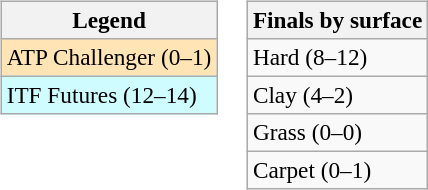<table>
<tr valign=top>
<td><br><table class=wikitable style=font-size:97%>
<tr>
<th>Legend</th>
</tr>
<tr bgcolor=moccasin>
<td>ATP Challenger (0–1)</td>
</tr>
<tr bgcolor=cffcff>
<td>ITF Futures (12–14)</td>
</tr>
</table>
</td>
<td><br><table class=wikitable style=font-size:97%>
<tr>
<th>Finals by surface</th>
</tr>
<tr>
<td>Hard (8–12)</td>
</tr>
<tr>
<td>Clay (4–2)</td>
</tr>
<tr>
<td>Grass (0–0)</td>
</tr>
<tr>
<td>Carpet (0–1)</td>
</tr>
</table>
</td>
</tr>
</table>
